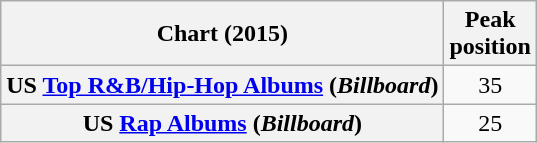<table class="wikitable sortable plainrowheaders" style="text-align:center">
<tr>
<th scope="col">Chart (2015)</th>
<th scope="col">Peak<br> position</th>
</tr>
<tr>
<th scope="row">US <a href='#'>Top R&B/Hip-Hop Albums</a> (<em>Billboard</em>)</th>
<td style="text-align:center;">35</td>
</tr>
<tr>
<th scope="row">US <a href='#'>Rap Albums</a> (<em>Billboard</em>)</th>
<td style="text-align:center;">25</td>
</tr>
</table>
